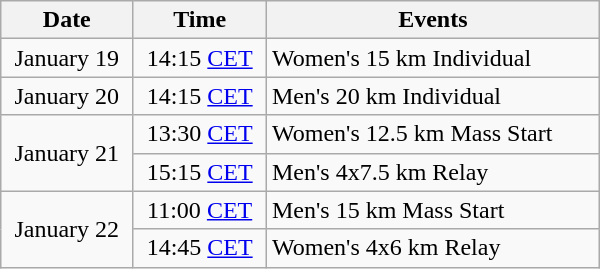<table class="wikitable" style="text-align: center" width="400">
<tr>
<th>Date</th>
<th>Time</th>
<th>Events</th>
</tr>
<tr>
<td>January 19</td>
<td>14:15 <a href='#'>CET</a></td>
<td style="text-align: left">Women's 15 km Individual</td>
</tr>
<tr>
<td>January 20</td>
<td>14:15 <a href='#'>CET</a></td>
<td style="text-align: left">Men's 20 km Individual</td>
</tr>
<tr>
<td rowspan=2>January 21</td>
<td>13:30 <a href='#'>CET</a></td>
<td style="text-align: left">Women's 12.5 km Mass Start</td>
</tr>
<tr>
<td>15:15 <a href='#'>CET</a></td>
<td style="text-align: left">Men's 4x7.5 km Relay</td>
</tr>
<tr>
<td rowspan=2>January 22</td>
<td>11:00 <a href='#'>CET</a></td>
<td style="text-align: left">Men's 15 km Mass Start</td>
</tr>
<tr>
<td>14:45 <a href='#'>CET</a></td>
<td style="text-align: left">Women's 4x6 km Relay</td>
</tr>
</table>
